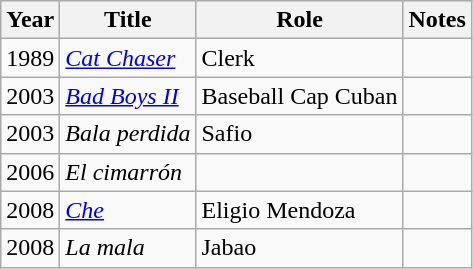<table class="wikitable">
<tr>
<th>Year</th>
<th>Title</th>
<th>Role</th>
<th>Notes</th>
</tr>
<tr>
<td>1989</td>
<td><em><a href='#'>Cat Chaser</a></em></td>
<td>Clerk</td>
<td></td>
</tr>
<tr>
<td>2003</td>
<td><em><a href='#'>Bad Boys II</a></em></td>
<td>Baseball Cap Cuban</td>
<td></td>
</tr>
<tr>
<td>2003</td>
<td><em>Bala perdida</em></td>
<td>Safio</td>
<td></td>
</tr>
<tr>
<td>2006</td>
<td><em>El cimarrón</em></td>
<td></td>
<td></td>
</tr>
<tr>
<td>2008</td>
<td><em><a href='#'>Che</a></em></td>
<td>Eligio Mendoza</td>
<td></td>
</tr>
<tr>
<td>2008</td>
<td><em>La mala</em></td>
<td>Jabao</td>
<td></td>
</tr>
</table>
